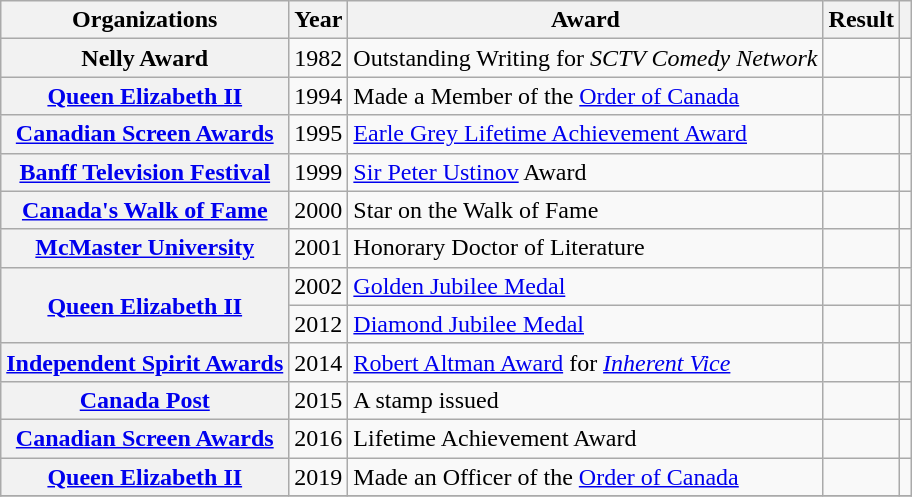<table class= "wikitable plainrowheaders sortable">
<tr>
<th scope="col">Organizations</th>
<th scope="col">Year</th>
<th scope="col">Award</th>
<th scope="col">Result</th>
<th scope="col" class="unsortable"></th>
</tr>
<tr>
<th scope="row" rowspan="1">Nelly Award</th>
<td>1982</td>
<td>Outstanding Writing for <em>SCTV Comedy Network</em></td>
<td></td>
<td></td>
</tr>
<tr>
<th scope="row" rowspan="1"><a href='#'>Queen Elizabeth II</a></th>
<td>1994</td>
<td>Made a Member of the <a href='#'>Order of Canada</a></td>
<td></td>
<td></td>
</tr>
<tr>
<th scope="row" rowspan="1"><a href='#'>Canadian Screen Awards</a></th>
<td>1995</td>
<td><a href='#'>Earle Grey Lifetime Achievement Award</a></td>
<td></td>
<td></td>
</tr>
<tr>
<th scope="row" rowspan="1"><a href='#'>Banff Television Festival</a></th>
<td>1999</td>
<td><a href='#'>Sir Peter Ustinov</a> Award</td>
<td></td>
<td></td>
</tr>
<tr>
<th scope="row" rowspan="1"><a href='#'>Canada's Walk of Fame</a></th>
<td>2000</td>
<td>Star on the Walk of Fame</td>
<td></td>
<td></td>
</tr>
<tr>
<th scope="row" rowspan="1"><a href='#'>McMaster University</a></th>
<td>2001</td>
<td>Honorary Doctor of Literature</td>
<td></td>
<td></td>
</tr>
<tr>
<th scope="row" rowspan="2"><a href='#'>Queen Elizabeth II</a></th>
<td>2002</td>
<td><a href='#'>Golden Jubilee Medal</a></td>
<td></td>
<td></td>
</tr>
<tr>
<td>2012</td>
<td><a href='#'>Diamond Jubilee Medal</a></td>
<td></td>
<td></td>
</tr>
<tr>
<th scope="row" rowspan="1"><a href='#'>Independent Spirit Awards</a></th>
<td>2014</td>
<td><a href='#'>Robert Altman Award</a> for <em><a href='#'>Inherent Vice</a></em></td>
<td></td>
</tr>
<tr>
<th scope="row" rowspan="1"><a href='#'>Canada Post</a></th>
<td>2015</td>
<td>A stamp issued</td>
<td></td>
<td></td>
</tr>
<tr>
<th scope="row" rowspan="1"><a href='#'>Canadian Screen Awards</a></th>
<td>2016</td>
<td>Lifetime Achievement Award</td>
<td></td>
<td></td>
</tr>
<tr>
<th scope="row" rowspan="1"><a href='#'>Queen Elizabeth II</a></th>
<td>2019</td>
<td>Made an Officer of the <a href='#'>Order of Canada</a></td>
<td></td>
<td></td>
</tr>
<tr>
</tr>
</table>
